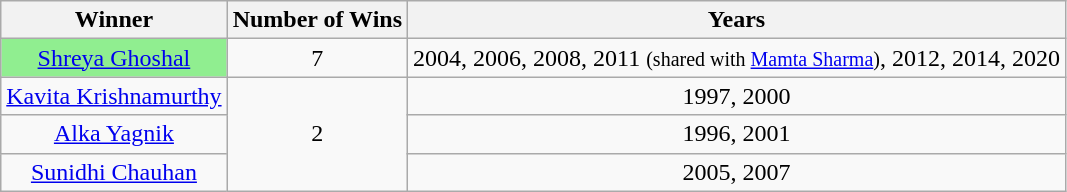<table class="sortable wikitable" style="text-align: center">
<tr>
<th>Winner</th>
<th>Number of Wins</th>
<th>Years</th>
</tr>
<tr>
<td style="background-color:#90EE90;"><a href='#'>Shreya Ghoshal</a></td>
<td>7</td>
<td>2004, 2006, 2008, 2011 <small>(shared with <a href='#'>Mamta Sharma</a>)</small>, 2012, 2014, 2020</td>
</tr>
<tr>
<td><a href='#'>Kavita Krishnamurthy</a></td>
<td rowspan="3">2</td>
<td>1997, 2000</td>
</tr>
<tr>
<td><a href='#'>Alka Yagnik</a></td>
<td>1996, 2001</td>
</tr>
<tr>
<td><a href='#'>Sunidhi Chauhan</a></td>
<td>2005, 2007</td>
</tr>
</table>
